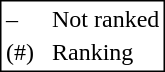<table style="border:1px solid black;">
<tr>
<td>–</td>
<td> </td>
<td>Not ranked</td>
</tr>
<tr>
<td>(#)</td>
<td> </td>
<td>Ranking</td>
</tr>
</table>
